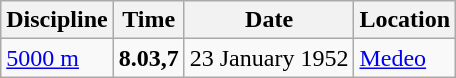<table class='wikitable'>
<tr>
<th>Discipline</th>
<th>Time</th>
<th>Date</th>
<th>Location</th>
</tr>
<tr>
<td><a href='#'>5000 m</a></td>
<td><strong>8.03,7</strong></td>
<td>23 January 1952</td>
<td align=left> <a href='#'>Medeo</a></td>
</tr>
</table>
